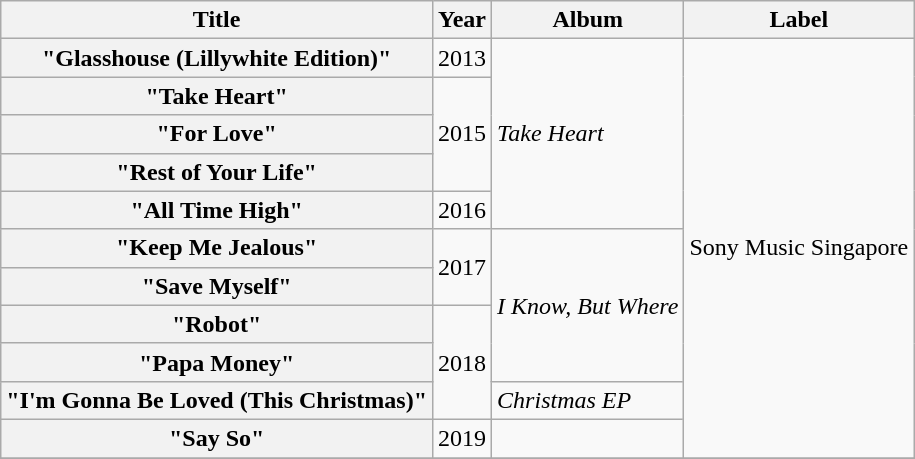<table class="wikitable plainrowheaders">
<tr>
<th scope="col">Title</th>
<th scope="col">Year</th>
<th scope="col">Album</th>
<th scope="col">Label</th>
</tr>
<tr>
<th scope="row">"Glasshouse (Lillywhite Edition)"</th>
<td>2013</td>
<td rowspan="5"><em>Take Heart</em></td>
<td rowspan="11">Sony Music Singapore</td>
</tr>
<tr>
<th scope="row">"Take Heart"</th>
<td rowspan="3">2015</td>
</tr>
<tr>
<th scope="row">"For Love"</th>
</tr>
<tr>
<th scope="row">"Rest of Your Life"</th>
</tr>
<tr>
<th scope="row">"All Time High"</th>
<td>2016</td>
</tr>
<tr>
<th scope="row">"Keep Me Jealous"</th>
<td rowspan="2">2017</td>
<td rowspan="4"><em>I Know, But Where</em></td>
</tr>
<tr>
<th scope="row">"Save Myself"</th>
</tr>
<tr>
<th scope="row">"Robot"</th>
<td rowspan="3">2018</td>
</tr>
<tr>
<th scope="row">"Papa Money"</th>
</tr>
<tr>
<th scope="row">"I'm Gonna Be Loved (This Christmas)"</th>
<td><em>Christmas EP</em></td>
</tr>
<tr>
<th scope="row">"Say So" <br></th>
<td>2019</td>
<td></td>
</tr>
<tr>
</tr>
</table>
